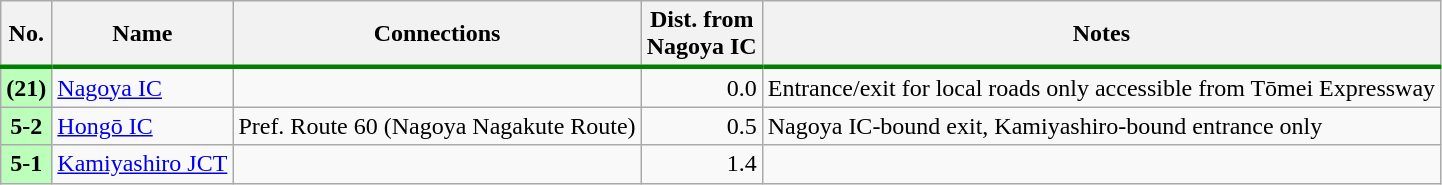<table table class="wikitable">
<tr>
<th style="border-bottom:3px solid green;">No.</th>
<th style="border-bottom:3px solid green;">Name</th>
<th style="border-bottom:3px solid green;">Connections</th>
<th style="border-bottom:3px solid green;">Dist. from<br>Nagoya IC</th>
<th style="border-bottom:3px solid green;">Notes</th>
</tr>
<tr>
<th style="background-color:#BFB;">(21)</th>
<td><a href='#'>Nagoya IC</a></td>
<td></td>
<td style="text-align:right;">0.0</td>
<td>Entrance/exit for local roads only accessible from Tōmei Expressway</td>
</tr>
<tr>
<th style="background-color:#BFB;">5-2</th>
<td><a href='#'>Hongō IC</a></td>
<td>Pref. Route 60 (Nagoya Nagakute Route)</td>
<td style="text-align:right;">0.5</td>
<td>Nagoya IC-bound exit, Kamiyashiro-bound entrance only</td>
</tr>
<tr>
<th style="background-color:#BFB;">5-1</th>
<td><a href='#'>Kamiyashiro JCT</a></td>
<td></td>
<td style="text-align:right;">1.4</td>
<td></td>
</tr>
</table>
